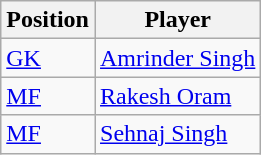<table class="wikitable sortable">
<tr>
<th>Position</th>
<th>Player</th>
</tr>
<tr>
<td><a href='#'>GK</a></td>
<td> <a href='#'>Amrinder Singh</a></td>
</tr>
<tr>
<td><a href='#'>MF</a></td>
<td> <a href='#'>Rakesh Oram</a></td>
</tr>
<tr>
<td><a href='#'>MF</a></td>
<td> <a href='#'>Sehnaj Singh</a></td>
</tr>
</table>
